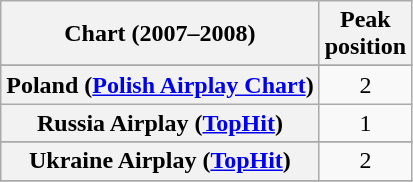<table class="wikitable sortable plainrowheaders" style="text-align:center;">
<tr>
<th scope="col">Chart (2007–2008)</th>
<th scope="col">Peak<br>position</th>
</tr>
<tr>
</tr>
<tr>
</tr>
<tr>
<th scope="row">Poland (<a href='#'>Polish Airplay Chart</a>)</th>
<td>2</td>
</tr>
<tr>
<th scope="row">Russia Airplay (<a href='#'>TopHit</a>)</th>
<td>1</td>
</tr>
<tr>
</tr>
<tr>
</tr>
<tr>
<th scope="row">Ukraine Airplay (<a href='#'>TopHit</a>)</th>
<td>2</td>
</tr>
<tr>
</tr>
</table>
